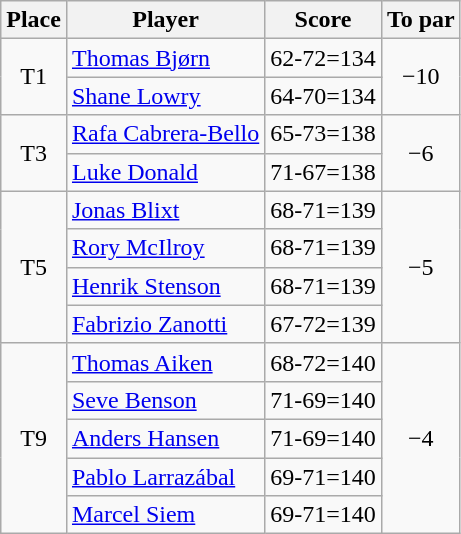<table class="wikitable">
<tr>
<th>Place</th>
<th>Player</th>
<th>Score</th>
<th>To par</th>
</tr>
<tr>
<td align=center rowspan=2>T1</td>
<td> <a href='#'>Thomas Bjørn</a></td>
<td>62-72=134</td>
<td align=center rowspan=2>−10</td>
</tr>
<tr>
<td> <a href='#'>Shane Lowry</a></td>
<td>64-70=134</td>
</tr>
<tr>
<td align=center rowspan=2>T3</td>
<td> <a href='#'>Rafa Cabrera-Bello</a></td>
<td>65-73=138</td>
<td align=center rowspan=2>−6</td>
</tr>
<tr>
<td> <a href='#'>Luke Donald</a></td>
<td>71-67=138</td>
</tr>
<tr>
<td align=center rowspan=4>T5</td>
<td> <a href='#'>Jonas Blixt</a></td>
<td>68-71=139</td>
<td align=center rowspan=4>−5</td>
</tr>
<tr>
<td> <a href='#'>Rory McIlroy</a></td>
<td>68-71=139</td>
</tr>
<tr>
<td> <a href='#'>Henrik Stenson</a></td>
<td>68-71=139</td>
</tr>
<tr>
<td> <a href='#'>Fabrizio Zanotti</a></td>
<td>67-72=139</td>
</tr>
<tr>
<td align=center rowspan=5>T9</td>
<td> <a href='#'>Thomas Aiken</a></td>
<td>68-72=140</td>
<td align=center rowspan=5>−4</td>
</tr>
<tr>
<td> <a href='#'>Seve Benson</a></td>
<td>71-69=140</td>
</tr>
<tr>
<td> <a href='#'>Anders Hansen</a></td>
<td>71-69=140</td>
</tr>
<tr>
<td> <a href='#'>Pablo Larrazábal</a></td>
<td>69-71=140</td>
</tr>
<tr>
<td> <a href='#'>Marcel Siem</a></td>
<td>69-71=140</td>
</tr>
</table>
